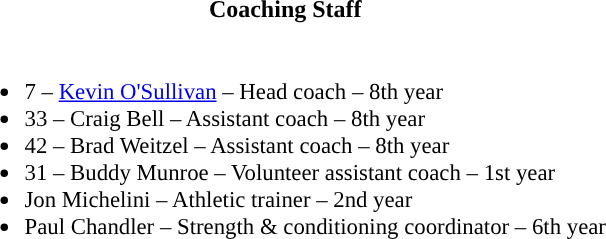<table class="toccolours">
<tr>
<th colspan=9>Coaching Staff</th>
</tr>
<tr>
<td style="text-align: left;font-size: 95%;" valign="top"><br><ul><li>7 – <a href='#'>Kevin O'Sullivan</a> – Head coach – 8th year</li><li>33 – Craig Bell – Assistant coach – 8th year</li><li>42 – Brad Weitzel – Assistant coach – 8th year</li><li>31 – Buddy Munroe – Volunteer assistant coach – 1st year</li><li>Jon Michelini – Athletic trainer – 2nd year</li><li>Paul Chandler – Strength & conditioning coordinator – 6th year</li></ul></td>
</tr>
</table>
